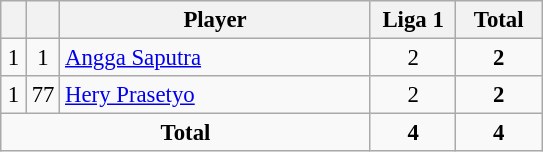<table class="wikitable sortable" style="font-size: 95%; text-align: center;">
<tr>
<th width=10></th>
<th width=10></th>
<th width=200>Player</th>
<th width=50>Liga 1</th>
<th width=50>Total</th>
</tr>
<tr>
<td>1</td>
<td>1</td>
<td align=left> <a href='#'>Angga Saputra</a></td>
<td>2</td>
<td><strong>2</strong></td>
</tr>
<tr>
<td>1</td>
<td>77</td>
<td align=left> <a href='#'>Hery Prasetyo</a></td>
<td>2</td>
<td><strong>2</strong></td>
</tr>
<tr>
<td colspan="3"><strong>Total</strong></td>
<td><strong>4</strong></td>
<td><strong>4</strong></td>
</tr>
</table>
